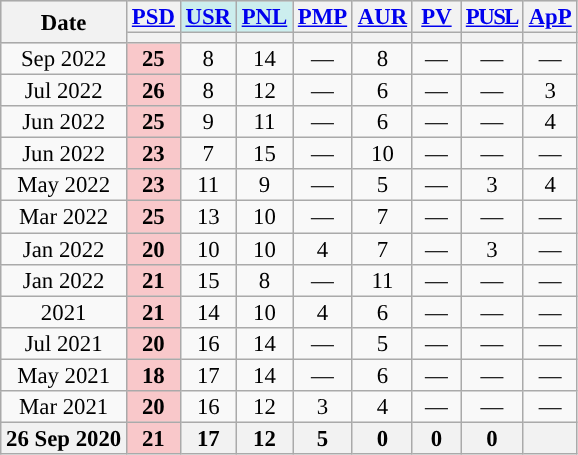<table class="wikitable" style="text-align:center;font-size:95%;line-height:14px;">
<tr style="background:lightgrey;">
<th rowspan="2">Date</th>
<th class="unsortable" style="width:25px;"><a href='#'>PSD</a></th>
<th style=background:#cee><a href='#'>USR</a></th>
<th style=background:#cee><a href='#'>PNL</a></th>
<th class="unsortable" style="width:25px;"><a href='#'>PMP</a></th>
<th class="unsortable" style="width:25px;"><a href='#'>AUR</a></th>
<th class="unsortable" style="width:25px"><a href='#'>PV</a></th>
<th class="unsortable" style="width:25px;letter-spacing:-1px;"><a href='#'>PUSL</a></th>
<th class="unsortable" style="width:25px;"><a href='#'>ApP</a></th>
</tr>
<tr>
<th style="color:inherit;background:"></th>
<th style="color:inherit;background:"></th>
<th style="color:inherit;background:"></th>
<th style="color:inherit;background:"></th>
<th style="color:inherit;background:"></th>
<th style="color:inherit;background:"></th>
<th style="color:inherit;background:"></th>
<th style="color:inherit;background:"></th>
</tr>
<tr>
<td>Sep 2022</td>
<td style="background:#F9C8CA;"><strong>25</strong></td>
<td>8</td>
<td>14</td>
<td>—</td>
<td>8</td>
<td>—</td>
<td>—</td>
<td>—</td>
</tr>
<tr>
<td>Jul 2022</td>
<td style="background:#F9C8CA;"><strong>26</strong></td>
<td>8</td>
<td>12</td>
<td>—</td>
<td>6</td>
<td>—</td>
<td>—</td>
<td>3</td>
</tr>
<tr>
<td>Jun 2022</td>
<td style="background:#F9C8CA;"><strong>25</strong></td>
<td>9</td>
<td>11</td>
<td>—</td>
<td>6</td>
<td>—</td>
<td>—</td>
<td>4</td>
</tr>
<tr>
<td>Jun 2022</td>
<td style="background:#F9C8CA;"><strong>23</strong></td>
<td>7</td>
<td>15</td>
<td>—</td>
<td>10</td>
<td>—</td>
<td>—</td>
<td>—</td>
</tr>
<tr>
<td>May 2022</td>
<td style="background:#F9C8CA;"><strong>23</strong></td>
<td>11</td>
<td>9</td>
<td>—</td>
<td>5</td>
<td>—</td>
<td>3</td>
<td>4</td>
</tr>
<tr>
<td>Mar 2022</td>
<td style="background:#F9C8CA;"><strong>25</strong></td>
<td>13</td>
<td>10</td>
<td>—</td>
<td>7</td>
<td>—</td>
<td>—</td>
<td>—</td>
</tr>
<tr>
<td>Jan 2022</td>
<td style="background:#F9C8CA;"><strong>20</strong></td>
<td>10</td>
<td>10</td>
<td>4</td>
<td 8>7</td>
<td>—</td>
<td>3</td>
<td>—</td>
</tr>
<tr>
<td>Jan 2022</td>
<td style="background:#F9C8CA;"><strong>21</strong></td>
<td>15</td>
<td>8</td>
<td>—</td>
<td>11</td>
<td>—</td>
<td>—</td>
<td>—</td>
</tr>
<tr>
<td>2021</td>
<td style="background:#F9C8CA;"><strong>21</strong></td>
<td>14</td>
<td>10</td>
<td>4</td>
<td>6</td>
<td>—</td>
<td>—</td>
<td>—</td>
</tr>
<tr>
<td>Jul 2021</td>
<td style="background:#F9C8CA;"><strong>20</strong></td>
<td>16</td>
<td>14</td>
<td>—</td>
<td 5>5</td>
<td>—</td>
<td>—</td>
<td>—</td>
</tr>
<tr>
<td>May 2021</td>
<td style="background:#F9C8CA;"><strong>18</strong></td>
<td>17</td>
<td>14</td>
<td>—</td>
<td 6>6</td>
<td>—</td>
<td>—</td>
<td>—</td>
</tr>
<tr>
<td>Mar 2021</td>
<td style="background:#F9C8CA;"><strong>20</strong></td>
<td>16</td>
<td>12</td>
<td>3</td>
<td 4>4</td>
<td>—</td>
<td>—</td>
<td>—</td>
</tr>
<tr>
<th>26 Sep 2020</th>
<th style="background:#F9C8CA;" ">21</th>
<th>17</th>
<th>12</th>
<th>5</th>
<th>0</th>
<th>0</th>
<th>0</th>
<th></th>
</tr>
</table>
